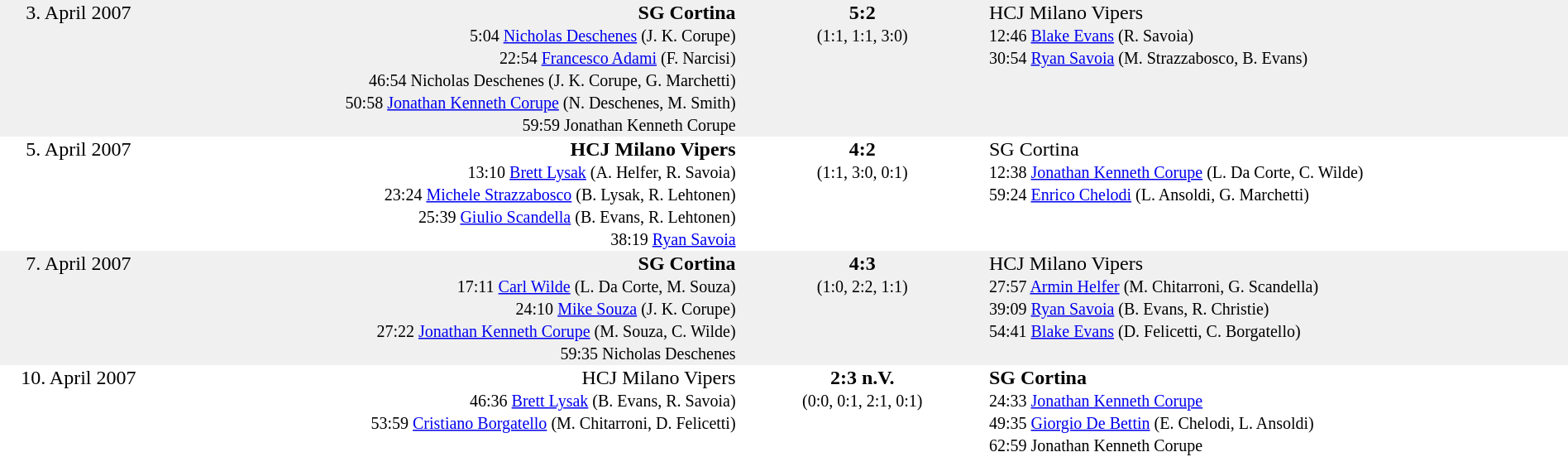<table style="width: 100%; background: #F0F0F0;" cellspacing="0">
<tr valign="top">
<td width="10%" align="center">3. April 2007</td>
<td width="37%" align="right"><strong>SG Cortina</strong><br><small>5:04 <a href='#'>Nicholas Deschenes</a> (J. K. Corupe)<br>22:54 <a href='#'>Francesco Adami</a> (F. Narcisi)<br>46:54 Nicholas Deschenes (J. K. Corupe, G. Marchetti)<br>50:58 <a href='#'>Jonathan Kenneth Corupe</a> (N. Deschenes, M. Smith)<br>59:59 Jonathan Kenneth Corupe</small></td>
<td width="16%" align="center"><strong>5:2</strong><br><small> (1:1, 1:1, 3:0)</small></td>
<td width="37%" align="left">HCJ Milano Vipers<br><small>12:46 <a href='#'>Blake Evans</a> (R. Savoia)<br>30:54 <a href='#'>Ryan Savoia</a> (M. Strazzabosco, B. Evans)</small></td>
</tr>
<tr style="background: #FFFFFF;" valign="top">
<td width="10%" align="center">5. April 2007</td>
<td width="37%" align="right"><strong>HCJ Milano Vipers</strong><br><small>13:10 <a href='#'>Brett Lysak</a> (A. Helfer, R. Savoia)<br>23:24 <a href='#'>Michele Strazzabosco</a> (B. Lysak, R. Lehtonen)<br>25:39 <a href='#'>Giulio Scandella</a> (B. Evans, R. Lehtonen)<br>38:19 <a href='#'>Ryan Savoia</a></small></td>
<td width="16%" align="center"><strong>4:2</strong><br><small> (1:1, 3:0, 0:1)</small></td>
<td width="37%" align="left">SG Cortina<br><small>12:38 <a href='#'>Jonathan Kenneth Corupe</a> (L. Da Corte, C. Wilde)<br>59:24 <a href='#'>Enrico Chelodi</a> (L. Ansoldi, G. Marchetti)</small></td>
</tr>
<tr style="background: #F0F0F0;" valign="top">
<td width="10%" align="center">7. April 2007</td>
<td width="37%" align="right"><strong>SG Cortina</strong><br><small>17:11 <a href='#'>Carl Wilde</a> (L. Da Corte, M. Souza)<br>24:10 <a href='#'>Mike Souza</a> (J. K. Corupe)<br>27:22 <a href='#'>Jonathan Kenneth Corupe</a> (M. Souza, C. Wilde)<br>59:35 Nicholas Deschenes</small></td>
<td width="16%" align="center"><strong>4:3</strong><br><small> (1:0, 2:2, 1:1)</small></td>
<td width="37%" align="left">HCJ Milano Vipers<br><small>27:57 <a href='#'>Armin Helfer</a> (M. Chitarroni, G. Scandella)<br>39:09 <a href='#'>Ryan Savoia</a> (B. Evans, R. Christie)<br>54:41 <a href='#'>Blake Evans</a> (D. Felicetti, C. Borgatello)</small></td>
</tr>
<tr style="background: #FFFFFF;" valign="top">
<td width="10%" align="center">10. April 2007</td>
<td width="37%" align="right">HCJ Milano Vipers<br><small>46:36 <a href='#'>Brett Lysak</a> (B. Evans, R. Savoia)<br>53:59 <a href='#'>Cristiano Borgatello</a> (M. Chitarroni, D. Felicetti)</small></td>
<td width="16%" align="center"><strong>2:3 n.V.</strong><br><small> (0:0, 0:1, 2:1, 0:1)</small></td>
<td width="37%" align="left"><strong>SG Cortina</strong><br><small>24:33 <a href='#'>Jonathan Kenneth Corupe</a><br>49:35 <a href='#'>Giorgio De Bettin</a> (E. Chelodi, L. Ansoldi)<br>62:59 Jonathan Kenneth Corupe</small></td>
</tr>
</table>
